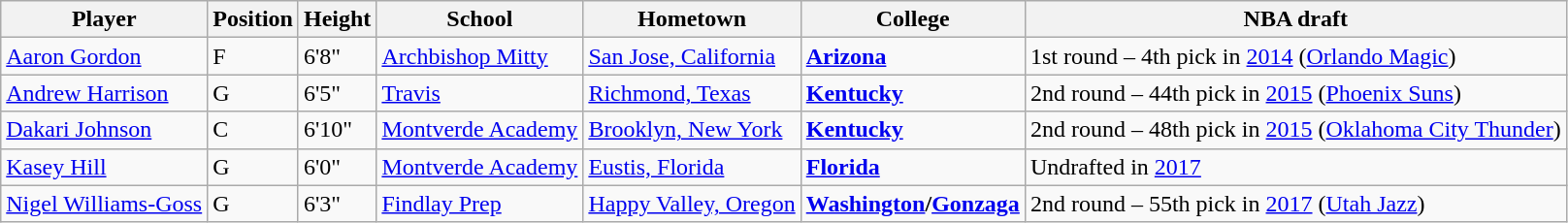<table class="wikitable">
<tr>
<th>Player</th>
<th>Position</th>
<th>Height</th>
<th>School</th>
<th>Hometown</th>
<th>College</th>
<th>NBA draft</th>
</tr>
<tr>
<td><a href='#'>Aaron Gordon</a></td>
<td>F</td>
<td>6'8"</td>
<td><a href='#'>Archbishop Mitty</a></td>
<td><a href='#'>San Jose, California</a></td>
<td><strong><a href='#'>Arizona</a></strong></td>
<td>1st round – 4th pick in <a href='#'>2014</a> (<a href='#'>Orlando Magic</a>)</td>
</tr>
<tr>
<td><a href='#'>Andrew Harrison</a></td>
<td>G</td>
<td>6'5"</td>
<td><a href='#'>Travis</a></td>
<td><a href='#'>Richmond, Texas</a></td>
<td><strong><a href='#'>Kentucky</a></strong></td>
<td>2nd round – 44th pick in <a href='#'>2015</a> (<a href='#'>Phoenix Suns</a>)</td>
</tr>
<tr>
<td><a href='#'>Dakari Johnson</a></td>
<td>C</td>
<td>6'10"</td>
<td><a href='#'>Montverde Academy</a></td>
<td><a href='#'>Brooklyn, New York</a></td>
<td><strong><a href='#'>Kentucky</a></strong></td>
<td>2nd round – 48th pick in <a href='#'>2015</a> (<a href='#'>Oklahoma City Thunder</a>)</td>
</tr>
<tr>
<td><a href='#'>Kasey Hill</a></td>
<td>G</td>
<td>6'0"</td>
<td><a href='#'>Montverde Academy</a></td>
<td><a href='#'>Eustis, Florida</a></td>
<td><strong><a href='#'>Florida</a></strong></td>
<td>Undrafted in <a href='#'>2017</a></td>
</tr>
<tr>
<td><a href='#'>Nigel Williams-Goss</a></td>
<td>G</td>
<td>6'3"</td>
<td><a href='#'>Findlay Prep</a></td>
<td><a href='#'>Happy Valley, Oregon</a></td>
<td><strong><a href='#'>Washington</a>/<a href='#'>Gonzaga</a></strong></td>
<td>2nd round – 55th pick in <a href='#'>2017</a> (<a href='#'>Utah Jazz</a>)</td>
</tr>
</table>
